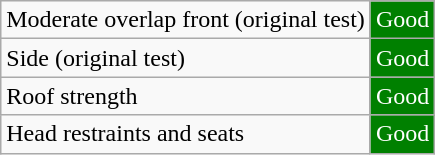<table class="wikitable">
<tr>
<td>Moderate overlap front (original test)</td>
<td style="color:white;background: green">Good</td>
</tr>
<tr>
<td>Side (original test)</td>
<td style="color:white;background: green">Good</td>
</tr>
<tr>
<td>Roof strength</td>
<td style="color:white;background: green">Good</td>
</tr>
<tr>
<td>Head restraints and seats</td>
<td style="color:white;background: green">Good</td>
</tr>
</table>
